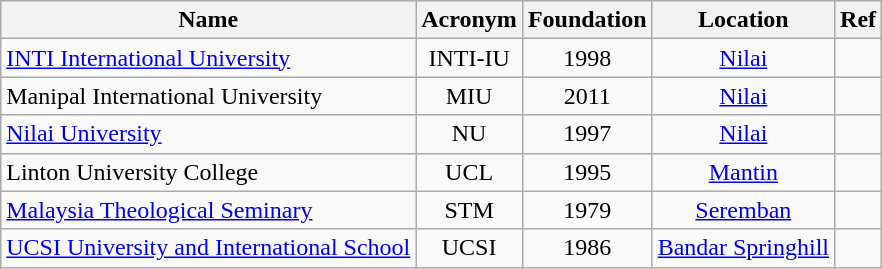<table class="wikitable" style="text-align:right; margin-right:60px">
<tr>
<th>Name</th>
<th>Acronym</th>
<th>Foundation</th>
<th>Location</th>
<th>Ref</th>
</tr>
<tr>
<td align=left><a href='#'>INTI International University</a></td>
<td align=center>INTI-IU</td>
<td align=center>1998</td>
<td align=center><a href='#'>Nilai</a></td>
<td align=center></td>
</tr>
<tr>
<td align=left>Manipal International University</td>
<td align=center>MIU</td>
<td align=center>2011</td>
<td align=center><a href='#'>Nilai</a></td>
<td align=center></td>
</tr>
<tr>
<td align=left><a href='#'>Nilai University</a></td>
<td align=center>NU</td>
<td align=center>1997</td>
<td align=center><a href='#'>Nilai</a></td>
<td align=center></td>
</tr>
<tr>
<td align=left>Linton University College</td>
<td align=center>UCL</td>
<td align=center>1995</td>
<td align=center><a href='#'>Mantin</a></td>
<td align=center></td>
</tr>
<tr>
<td align=left><a href='#'>Malaysia Theological Seminary</a></td>
<td align=center>STM</td>
<td align=center>1979</td>
<td align=center><a href='#'>Seremban</a></td>
<td align=center></td>
</tr>
<tr>
<td align=left><a href='#'>UCSI University and International School</a></td>
<td align=center>UCSI</td>
<td align=center>1986</td>
<td align=center><a href='#'>Bandar Springhill</a></td>
<td align=center></td>
</tr>
</table>
